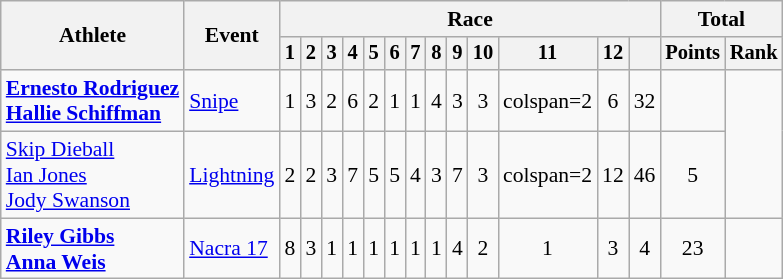<table class=wikitable style=font-size:90%;text-align:center>
<tr>
<th rowspan=2>Athlete</th>
<th rowspan=2>Event</th>
<th colspan=13>Race</th>
<th colspan=2>Total</th>
</tr>
<tr style=font-size:95%>
<th>1</th>
<th>2</th>
<th>3</th>
<th>4</th>
<th>5</th>
<th>6</th>
<th>7</th>
<th>8</th>
<th>9</th>
<th>10</th>
<th>11</th>
<th>12</th>
<th></th>
<th>Points</th>
<th>Rank</th>
</tr>
<tr>
<td align=left><strong><a href='#'>Ernesto Rodriguez</a><br><a href='#'>Hallie Schiffman</a></strong></td>
<td align=left><a href='#'>Snipe</a></td>
<td>1</td>
<td>3</td>
<td>2</td>
<td>6</td>
<td>2</td>
<td>1</td>
<td>1</td>
<td>4</td>
<td>3</td>
<td>3</td>
<td>colspan=2 </td>
<td>6</td>
<td>32</td>
<td></td>
</tr>
<tr>
<td align=left><a href='#'>Skip Dieball</a><br><a href='#'>Ian Jones</a><br><a href='#'>Jody Swanson</a></td>
<td align=left><a href='#'>Lightning</a></td>
<td>2</td>
<td>2</td>
<td>3</td>
<td>7</td>
<td>5</td>
<td>5</td>
<td>4</td>
<td>3</td>
<td>7</td>
<td>3</td>
<td>colspan=2 </td>
<td>12<br></td>
<td>46</td>
<td>5</td>
</tr>
<tr>
<td align=left><strong><a href='#'>Riley Gibbs</a><br><a href='#'>Anna Weis</a></strong></td>
<td align=left><a href='#'>Nacra 17</a></td>
<td>8</td>
<td>3</td>
<td>1</td>
<td>1</td>
<td>1</td>
<td>1</td>
<td>1</td>
<td>1</td>
<td>4</td>
<td>2</td>
<td>1</td>
<td>3</td>
<td>4</td>
<td>23</td>
<td></td>
</tr>
</table>
